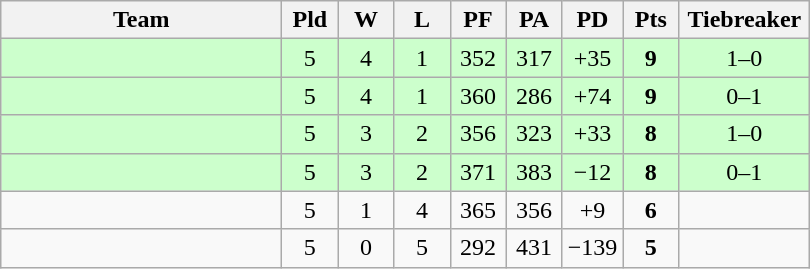<table class=wikitable style="text-align:center">
<tr>
<th width=180>Team</th>
<th width=30>Pld</th>
<th width=30>W</th>
<th width=30>L</th>
<th width=30>PF</th>
<th width=30>PA</th>
<th width=30>PD</th>
<th width=30>Pts</th>
<th width=80>Tiebreaker</th>
</tr>
<tr bgcolor="#ccffcc">
<td align=left></td>
<td>5</td>
<td>4</td>
<td>1</td>
<td>352</td>
<td>317</td>
<td>+35</td>
<td><strong>9</strong></td>
<td>1–0</td>
</tr>
<tr bgcolor="#ccffcc">
<td align=left></td>
<td>5</td>
<td>4</td>
<td>1</td>
<td>360</td>
<td>286</td>
<td>+74</td>
<td><strong>9</strong></td>
<td>0–1</td>
</tr>
<tr bgcolor="#ccffcc">
<td align=left></td>
<td>5</td>
<td>3</td>
<td>2</td>
<td>356</td>
<td>323</td>
<td>+33</td>
<td><strong>8</strong></td>
<td>1–0</td>
</tr>
<tr bgcolor="#ccffcc">
<td align=left></td>
<td>5</td>
<td>3</td>
<td>2</td>
<td>371</td>
<td>383</td>
<td>−12</td>
<td><strong>8</strong></td>
<td>0–1</td>
</tr>
<tr>
<td align=left></td>
<td>5</td>
<td>1</td>
<td>4</td>
<td>365</td>
<td>356</td>
<td>+9</td>
<td><strong>6</strong></td>
<td></td>
</tr>
<tr>
<td align=left></td>
<td>5</td>
<td>0</td>
<td>5</td>
<td>292</td>
<td>431</td>
<td>−139</td>
<td><strong>5</strong></td>
<td></td>
</tr>
</table>
